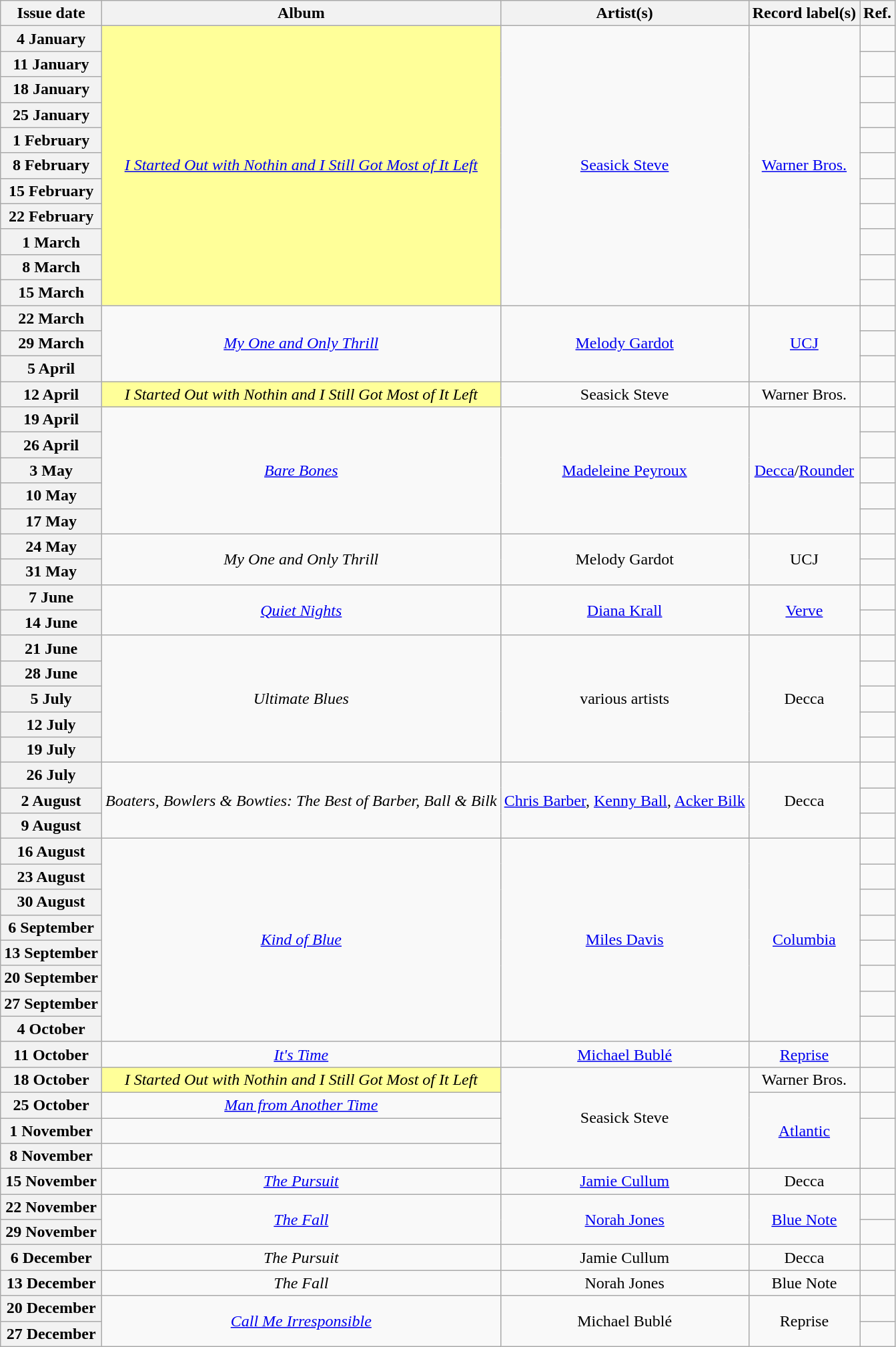<table class="wikitable plainrowheaders" style="text-align:center">
<tr>
<th scope="col">Issue date</th>
<th scope="col">Album</th>
<th scope="col">Artist(s)</th>
<th scope="col">Record label(s)</th>
<th scope="col">Ref.</th>
</tr>
<tr>
<th scope="row">4 January</th>
<td rowspan="11" style="background-color:#FFFF99"><em><a href='#'>I Started Out with Nothin and I Still Got Most of It Left</a></em> </td>
<td rowspan="11"><a href='#'>Seasick Steve</a></td>
<td rowspan="11"><a href='#'>Warner Bros.</a></td>
<td></td>
</tr>
<tr>
<th scope="row">11 January</th>
<td></td>
</tr>
<tr>
<th scope="row">18 January</th>
<td></td>
</tr>
<tr>
<th scope="row">25 January</th>
<td></td>
</tr>
<tr>
<th scope="row">1 February</th>
<td></td>
</tr>
<tr>
<th scope="row">8 February</th>
<td></td>
</tr>
<tr>
<th scope="row">15 February</th>
<td></td>
</tr>
<tr>
<th scope="row">22 February</th>
<td></td>
</tr>
<tr>
<th scope="row">1 March</th>
<td></td>
</tr>
<tr>
<th scope="row">8 March</th>
<td></td>
</tr>
<tr>
<th scope="row">15 March</th>
<td></td>
</tr>
<tr>
<th scope="row">22 March</th>
<td rowspan="3"><em><a href='#'>My One and Only Thrill</a></em></td>
<td rowspan="3"><a href='#'>Melody Gardot</a></td>
<td rowspan="3"><a href='#'>UCJ</a></td>
<td></td>
</tr>
<tr>
<th scope="row">29 March</th>
<td></td>
</tr>
<tr>
<th scope="row">5 April</th>
<td></td>
</tr>
<tr>
<th scope="row">12 April</th>
<td style="background-color:#FFFF99"><em>I Started Out with Nothin and I Still Got Most of It Left</em> </td>
<td>Seasick Steve</td>
<td>Warner Bros.</td>
<td></td>
</tr>
<tr>
<th scope="row">19 April</th>
<td rowspan="5"><em><a href='#'>Bare Bones</a></em></td>
<td rowspan="5"><a href='#'>Madeleine Peyroux</a></td>
<td rowspan="5"><a href='#'>Decca</a>/<a href='#'>Rounder</a></td>
<td></td>
</tr>
<tr>
<th scope="row">26 April</th>
<td></td>
</tr>
<tr>
<th scope="row">3 May</th>
<td></td>
</tr>
<tr>
<th scope="row">10 May</th>
<td></td>
</tr>
<tr>
<th scope="row">17 May</th>
<td></td>
</tr>
<tr>
<th scope="row">24 May</th>
<td rowspan="2"><em>My One and Only Thrill</em></td>
<td rowspan="2">Melody Gardot</td>
<td rowspan="2">UCJ</td>
<td></td>
</tr>
<tr>
<th scope="row">31 May</th>
<td></td>
</tr>
<tr>
<th scope="row">7 June</th>
<td rowspan="2"><em><a href='#'>Quiet Nights</a></em></td>
<td rowspan="2"><a href='#'>Diana Krall</a></td>
<td rowspan="2"><a href='#'>Verve</a></td>
<td></td>
</tr>
<tr>
<th scope="row">14 June</th>
<td></td>
</tr>
<tr>
<th scope="row">21 June</th>
<td rowspan="5"><em>Ultimate Blues</em></td>
<td rowspan="5">various artists</td>
<td rowspan="5">Decca</td>
<td></td>
</tr>
<tr>
<th scope="row">28 June</th>
<td></td>
</tr>
<tr>
<th scope="row">5 July</th>
<td></td>
</tr>
<tr>
<th scope="row">12 July</th>
<td></td>
</tr>
<tr>
<th scope="row">19 July</th>
<td></td>
</tr>
<tr>
<th scope="row">26 July</th>
<td rowspan="3"><em>Boaters, Bowlers & Bowties: The Best of Barber, Ball & Bilk</em></td>
<td rowspan="3"><a href='#'>Chris Barber</a>, <a href='#'>Kenny Ball</a>, <a href='#'>Acker Bilk</a></td>
<td rowspan="3">Decca</td>
<td></td>
</tr>
<tr>
<th scope="row">2 August</th>
<td></td>
</tr>
<tr>
<th scope="row">9 August</th>
<td></td>
</tr>
<tr>
<th scope="row">16 August</th>
<td rowspan="8"><em><a href='#'>Kind of Blue</a></em></td>
<td rowspan="8"><a href='#'>Miles Davis</a></td>
<td rowspan="8"><a href='#'>Columbia</a></td>
<td></td>
</tr>
<tr>
<th scope="row">23 August</th>
<td></td>
</tr>
<tr>
<th scope="row">30 August</th>
<td></td>
</tr>
<tr>
<th scope="row">6 September</th>
<td></td>
</tr>
<tr>
<th scope="row">13 September</th>
<td></td>
</tr>
<tr>
<th scope="row">20 September</th>
<td></td>
</tr>
<tr>
<th scope="row">27 September</th>
<td></td>
</tr>
<tr>
<th scope="row">4 October</th>
<td></td>
</tr>
<tr>
<th scope="row">11 October</th>
<td><em><a href='#'>It's Time</a></em></td>
<td><a href='#'>Michael Bublé</a></td>
<td><a href='#'>Reprise</a></td>
<td></td>
</tr>
<tr>
<th scope="row">18 October</th>
<td style="background-color:#FFFF99"><em>I Started Out with Nothin and I Still Got Most of It Left</em> </td>
<td rowspan="4">Seasick Steve</td>
<td>Warner Bros.</td>
<td></td>
</tr>
<tr>
<th scope="row">25 October</th>
<td><em><a href='#'>Man from Another Time</a></em></td>
<td rowspan="3"><a href='#'>Atlantic</a></td>
<td></td>
</tr>
<tr>
<th scope="row">1 November</th>
<td></td>
</tr>
<tr>
<th scope="row">8 November</th>
<td></td>
</tr>
<tr>
<th scope="row">15 November</th>
<td><em><a href='#'>The Pursuit</a></em></td>
<td><a href='#'>Jamie Cullum</a></td>
<td>Decca</td>
<td></td>
</tr>
<tr>
<th scope="row">22 November</th>
<td rowspan="2"><em><a href='#'>The Fall</a></em></td>
<td rowspan="2"><a href='#'>Norah Jones</a></td>
<td rowspan="2"><a href='#'>Blue Note</a></td>
<td></td>
</tr>
<tr>
<th scope="row">29 November</th>
<td></td>
</tr>
<tr>
<th scope="row">6 December</th>
<td><em>The Pursuit</em></td>
<td>Jamie Cullum</td>
<td>Decca</td>
<td></td>
</tr>
<tr>
<th scope="row">13 December</th>
<td><em>The Fall</em></td>
<td>Norah Jones</td>
<td>Blue Note</td>
<td></td>
</tr>
<tr>
<th scope="row">20 December</th>
<td rowspan="2"><em><a href='#'>Call Me Irresponsible</a></em></td>
<td rowspan="2">Michael Bublé</td>
<td rowspan="2">Reprise</td>
<td></td>
</tr>
<tr>
<th scope="row">27 December</th>
<td></td>
</tr>
</table>
